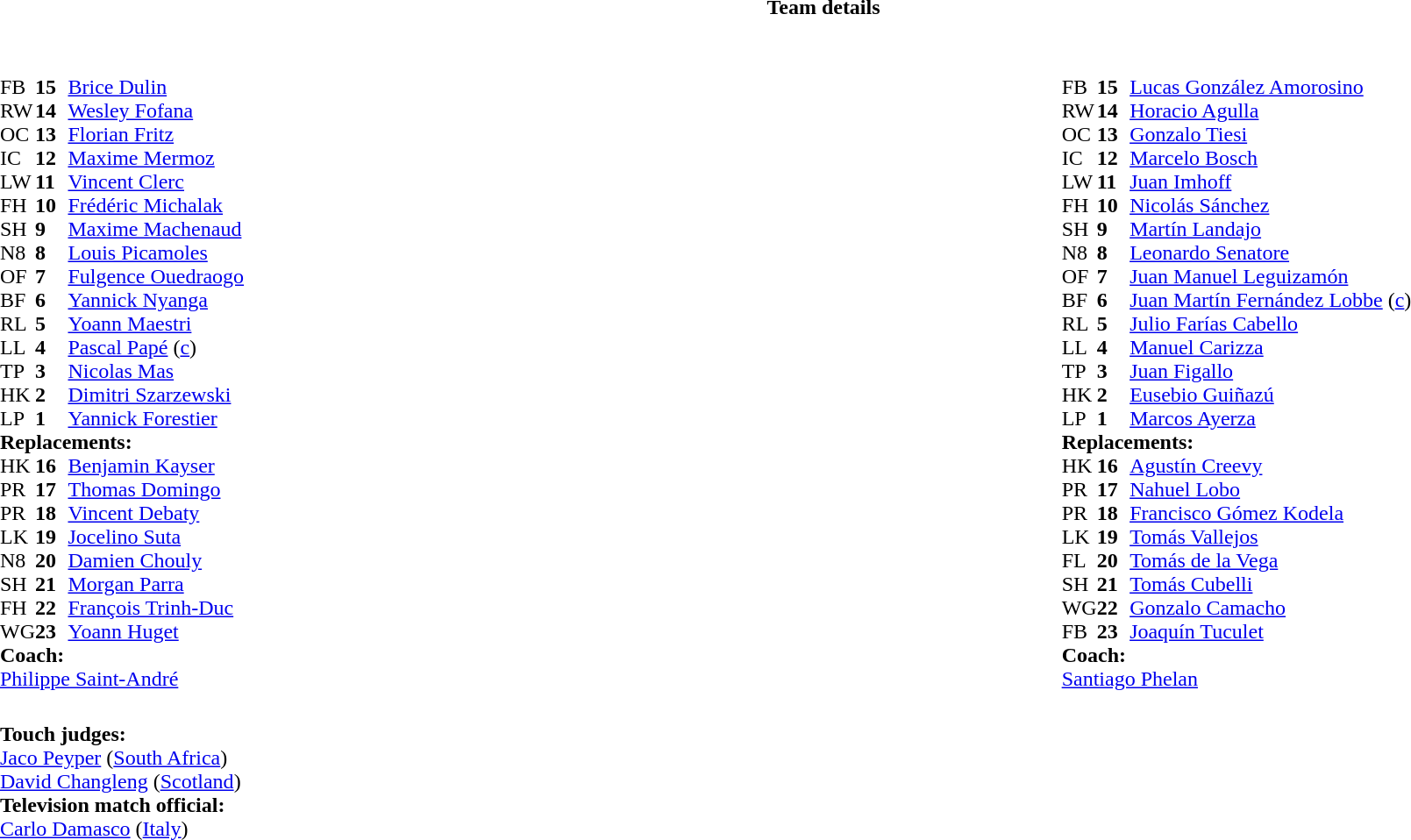<table border="0" width="100%" class="collapsible collapsed">
<tr>
<th>Team details</th>
</tr>
<tr>
<td><br><table width="100%">
<tr>
<td valign="top" width="50%"><br><table style="font-size: 100%" cellspacing="0" cellpadding="0">
<tr>
<th width="25"></th>
<th width="25"></th>
</tr>
<tr>
<td>FB</td>
<td><strong>15</strong></td>
<td><a href='#'>Brice Dulin</a></td>
<td></td>
<td></td>
</tr>
<tr>
<td>RW</td>
<td><strong>14</strong></td>
<td><a href='#'>Wesley Fofana</a></td>
</tr>
<tr>
<td>OC</td>
<td><strong>13</strong></td>
<td><a href='#'>Florian Fritz</a></td>
<td></td>
<td></td>
</tr>
<tr>
<td>IC</td>
<td><strong>12</strong></td>
<td><a href='#'>Maxime Mermoz</a></td>
</tr>
<tr>
<td>LW</td>
<td><strong>11</strong></td>
<td><a href='#'>Vincent Clerc</a></td>
</tr>
<tr>
<td>FH</td>
<td><strong>10</strong></td>
<td><a href='#'>Frédéric Michalak</a></td>
</tr>
<tr>
<td>SH</td>
<td><strong>9</strong></td>
<td><a href='#'>Maxime Machenaud</a></td>
<td></td>
<td></td>
</tr>
<tr>
<td>N8</td>
<td><strong>8</strong></td>
<td><a href='#'>Louis Picamoles</a></td>
<td></td>
<td></td>
</tr>
<tr>
<td>OF</td>
<td><strong>7</strong></td>
<td><a href='#'>Fulgence Ouedraogo</a></td>
</tr>
<tr>
<td>BF</td>
<td><strong>6</strong></td>
<td><a href='#'>Yannick Nyanga</a></td>
</tr>
<tr>
<td>RL</td>
<td><strong>5</strong></td>
<td><a href='#'>Yoann Maestri</a></td>
<td></td>
<td></td>
</tr>
<tr>
<td>LL</td>
<td><strong>4</strong></td>
<td><a href='#'>Pascal Papé</a> (<a href='#'>c</a>)</td>
</tr>
<tr>
<td>TP</td>
<td><strong>3</strong></td>
<td><a href='#'>Nicolas Mas</a></td>
<td></td>
<td></td>
</tr>
<tr>
<td>HK</td>
<td><strong>2</strong></td>
<td><a href='#'>Dimitri Szarzewski</a></td>
<td></td>
<td></td>
</tr>
<tr>
<td>LP</td>
<td><strong>1</strong></td>
<td><a href='#'>Yannick Forestier</a></td>
<td></td>
<td></td>
</tr>
<tr>
<td colspan=3><strong>Replacements:</strong></td>
</tr>
<tr>
<td>HK</td>
<td><strong>16</strong></td>
<td><a href='#'>Benjamin Kayser</a></td>
<td></td>
<td></td>
</tr>
<tr>
<td>PR</td>
<td><strong>17</strong></td>
<td><a href='#'>Thomas Domingo</a></td>
<td></td>
<td></td>
</tr>
<tr>
<td>PR</td>
<td><strong>18</strong></td>
<td><a href='#'>Vincent Debaty</a></td>
<td></td>
<td></td>
</tr>
<tr>
<td>LK</td>
<td><strong>19</strong></td>
<td><a href='#'>Jocelino Suta</a></td>
<td></td>
<td></td>
</tr>
<tr>
<td>N8</td>
<td><strong>20</strong></td>
<td><a href='#'>Damien Chouly</a></td>
<td></td>
<td></td>
</tr>
<tr>
<td>SH</td>
<td><strong>21</strong></td>
<td><a href='#'>Morgan Parra</a></td>
<td></td>
<td></td>
</tr>
<tr>
<td>FH</td>
<td><strong>22</strong></td>
<td><a href='#'>François Trinh-Duc</a></td>
<td></td>
<td></td>
</tr>
<tr>
<td>WG</td>
<td><strong>23</strong></td>
<td><a href='#'>Yoann Huget</a></td>
<td></td>
<td></td>
</tr>
<tr>
<td colspan=3><strong>Coach:</strong></td>
</tr>
<tr>
<td colspan="4"><a href='#'>Philippe Saint-André</a></td>
</tr>
</table>
</td>
<td valign="top" width="50%"><br><table style="font-size: 100%" cellspacing="0" cellpadding="0" align="center">
<tr>
<th width="25"></th>
<th width="25"></th>
</tr>
<tr>
<td>FB</td>
<td><strong>15</strong></td>
<td><a href='#'>Lucas González Amorosino</a></td>
</tr>
<tr>
<td>RW</td>
<td><strong>14</strong></td>
<td><a href='#'>Horacio Agulla</a></td>
<td></td>
<td></td>
</tr>
<tr>
<td>OC</td>
<td><strong>13</strong></td>
<td><a href='#'>Gonzalo Tiesi</a></td>
<td></td>
<td></td>
</tr>
<tr>
<td>IC</td>
<td><strong>12</strong></td>
<td><a href='#'>Marcelo Bosch</a></td>
</tr>
<tr>
<td>LW</td>
<td><strong>11</strong></td>
<td><a href='#'>Juan Imhoff</a></td>
</tr>
<tr>
<td>FH</td>
<td><strong>10</strong></td>
<td><a href='#'>Nicolás Sánchez</a></td>
</tr>
<tr>
<td>SH</td>
<td><strong>9</strong></td>
<td><a href='#'>Martín Landajo</a></td>
<td></td>
<td></td>
</tr>
<tr>
<td>N8</td>
<td><strong>8</strong></td>
<td><a href='#'>Leonardo Senatore</a></td>
<td></td>
<td></td>
</tr>
<tr>
<td>OF</td>
<td><strong>7</strong></td>
<td><a href='#'>Juan Manuel Leguizamón</a></td>
</tr>
<tr>
<td>BF</td>
<td><strong>6</strong></td>
<td><a href='#'>Juan Martín Fernández Lobbe</a> (<a href='#'>c</a>)</td>
</tr>
<tr>
<td>RL</td>
<td><strong>5</strong></td>
<td><a href='#'>Julio Farías Cabello</a></td>
<td></td>
<td></td>
</tr>
<tr>
<td>LL</td>
<td><strong>4</strong></td>
<td><a href='#'>Manuel Carizza</a></td>
</tr>
<tr>
<td>TP</td>
<td><strong>3</strong></td>
<td><a href='#'>Juan Figallo</a></td>
<td></td>
<td></td>
</tr>
<tr>
<td>HK</td>
<td><strong>2</strong></td>
<td><a href='#'>Eusebio Guiñazú</a></td>
<td></td>
<td></td>
</tr>
<tr>
<td>LP</td>
<td><strong>1</strong></td>
<td><a href='#'>Marcos Ayerza</a></td>
<td></td>
<td></td>
</tr>
<tr>
<td colspan=3><strong>Replacements:</strong></td>
</tr>
<tr>
<td>HK</td>
<td><strong>16</strong></td>
<td><a href='#'>Agustín Creevy</a></td>
<td></td>
<td></td>
</tr>
<tr>
<td>PR</td>
<td><strong>17</strong></td>
<td><a href='#'>Nahuel Lobo</a></td>
<td></td>
<td></td>
</tr>
<tr>
<td>PR</td>
<td><strong>18</strong></td>
<td><a href='#'>Francisco Gómez Kodela</a></td>
<td></td>
<td></td>
</tr>
<tr>
<td>LK</td>
<td><strong>19</strong></td>
<td><a href='#'>Tomás Vallejos</a></td>
<td></td>
<td></td>
</tr>
<tr>
<td>FL</td>
<td><strong>20</strong></td>
<td><a href='#'>Tomás de la Vega</a></td>
<td></td>
<td></td>
</tr>
<tr>
<td>SH</td>
<td><strong>21</strong></td>
<td><a href='#'>Tomás Cubelli</a></td>
<td></td>
<td></td>
</tr>
<tr>
<td>WG</td>
<td><strong>22</strong></td>
<td><a href='#'>Gonzalo Camacho</a></td>
<td></td>
<td></td>
</tr>
<tr>
<td>FB</td>
<td><strong>23</strong></td>
<td><a href='#'>Joaquín Tuculet</a></td>
<td></td>
<td></td>
</tr>
<tr>
<td colspan=3><strong>Coach:</strong></td>
</tr>
<tr>
<td colspan="4"><a href='#'>Santiago Phelan</a></td>
</tr>
</table>
</td>
</tr>
</table>
<table width=100% style="font-size: 100%">
<tr>
<td><br><strong>Touch judges:</strong>
<br><a href='#'>Jaco Peyper</a> (<a href='#'>South Africa</a>)
<br><a href='#'>David Changleng</a> (<a href='#'>Scotland</a>)
<br><strong>Television match official:</strong>
<br><a href='#'>Carlo Damasco</a> (<a href='#'>Italy</a>)</td>
</tr>
</table>
</td>
</tr>
</table>
